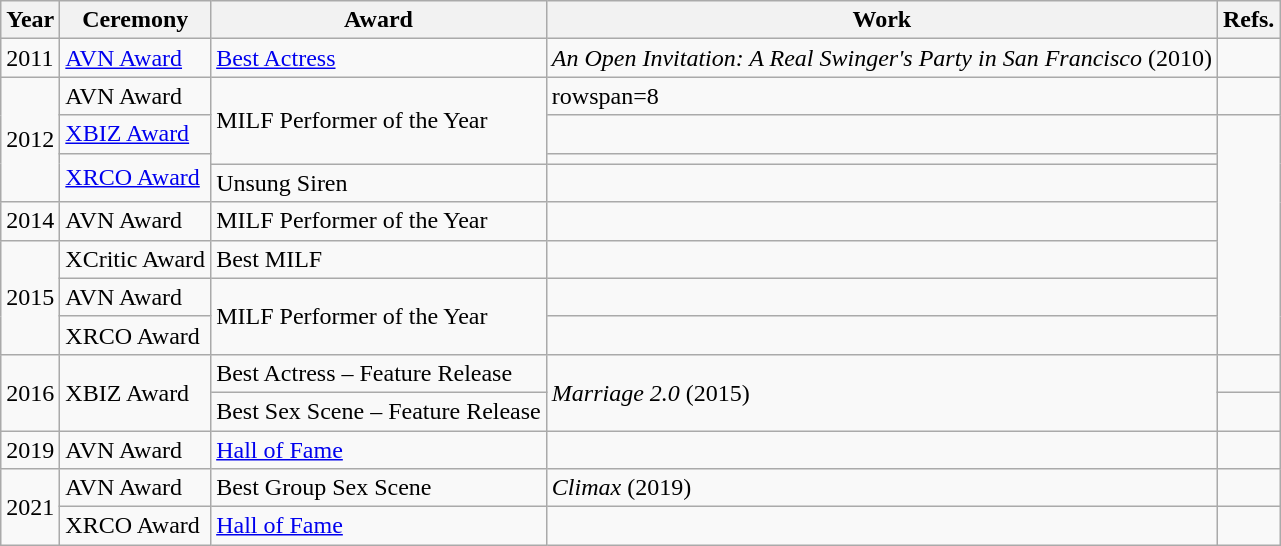<table class="wikitable">
<tr>
<th>Year</th>
<th>Ceremony</th>
<th>Award</th>
<th>Work</th>
<th>Refs.</th>
</tr>
<tr>
<td>2011</td>
<td rowspan=1><a href='#'>AVN Award</a></td>
<td><a href='#'>Best Actress</a></td>
<td><em>An Open Invitation: A Real Swinger's Party in San Francisco</em> (2010)</td>
<td></td>
</tr>
<tr>
<td rowspan=4>2012</td>
<td>AVN Award</td>
<td rowspan=3>MILF Performer of the Year</td>
<td>rowspan=8 </td>
<td></td>
</tr>
<tr>
<td><a href='#'>XBIZ Award</a></td>
<td></td>
</tr>
<tr>
<td rowspan=2><a href='#'>XRCO Award</a></td>
<td></td>
</tr>
<tr>
<td>Unsung Siren</td>
<td></td>
</tr>
<tr>
<td>2014</td>
<td rowspan=1>AVN Award</td>
<td rowspan=1>MILF Performer of the Year</td>
<td></td>
</tr>
<tr>
<td rowspan=3>2015</td>
<td>XCritic Award</td>
<td>Best MILF</td>
<td></td>
</tr>
<tr>
<td>AVN Award</td>
<td rowspan=2>MILF Performer of the Year</td>
<td></td>
</tr>
<tr>
<td>XRCO Award</td>
<td></td>
</tr>
<tr>
<td rowspan=2>2016</td>
<td rowspan=2>XBIZ Award</td>
<td>Best Actress – Feature Release</td>
<td rowspan=2><em>Marriage 2.0</em> (2015)</td>
<td></td>
</tr>
<tr>
<td>Best Sex Scene – Feature Release</td>
<td></td>
</tr>
<tr>
<td>2019</td>
<td rowspan=1>AVN Award</td>
<td><a href='#'>Hall of Fame</a></td>
<td></td>
<td></td>
</tr>
<tr>
<td rowspan=2>2021</td>
<td>AVN Award</td>
<td>Best Group Sex Scene</td>
<td><em>Climax</em> (2019)</td>
<td></td>
</tr>
<tr>
<td>XRCO Award</td>
<td><a href='#'>Hall of Fame</a></td>
<td></td>
<td></td>
</tr>
</table>
